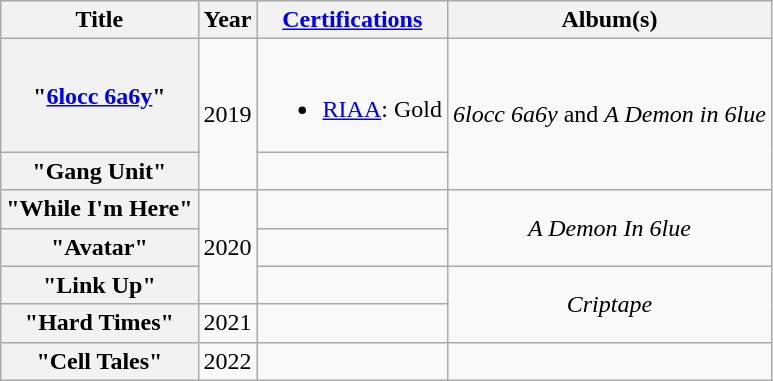<table class="wikitable plainrowheaders" style="text-align:center;">
<tr>
<th>Title</th>
<th>Year</th>
<th><a href='#'>Certifications</a></th>
<th>Album(s)</th>
</tr>
<tr>
<th scope="row">"<a href='#'>6locc 6a6y</a>"<br></th>
<td rowspan="2">2019</td>
<td><br><ul><li><a href='#'>RIAA</a>: Gold</li></ul></td>
<td rowspan="2"><em>6locc 6a6y</em> and <em>A Demon in 6lue</em></td>
</tr>
<tr>
<th scope="row">"Gang Unit"<br></th>
<td></td>
</tr>
<tr>
<th scope="row">"While I'm Here"<br></th>
<td rowspan="3">2020</td>
<td></td>
<td rowspan="2"><em>A Demon In 6lue</em></td>
</tr>
<tr>
<th scope="row">"Avatar" <br></th>
<td></td>
</tr>
<tr>
<th scope="row">"Link Up" <br></th>
<td></td>
<td rowspan="2"><em>Criptape</em></td>
</tr>
<tr>
<th scope="row">"Hard Times" </th>
<td rowspan="1">2021</td>
<td></td>
</tr>
<tr>
<th scope="row">"Cell Tales"</th>
<td rowspan="1">2022</td>
<td></td>
<td></td>
</tr>
</table>
